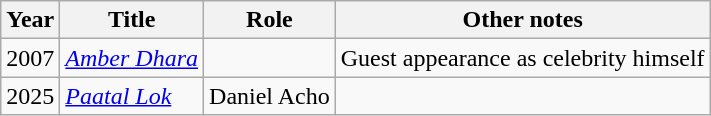<table class="wikitable">
<tr>
<th>Year</th>
<th>Title</th>
<th>Role</th>
<th>Other notes</th>
</tr>
<tr>
<td>2007</td>
<td><em><a href='#'>Amber Dhara</a> </em></td>
<td></td>
<td>Guest appearance as celebrity himself</td>
</tr>
<tr>
<td>2025</td>
<td><em><a href='#'>Paatal Lok</a>  </em></td>
<td>Daniel Acho</td>
<td></td>
</tr>
</table>
